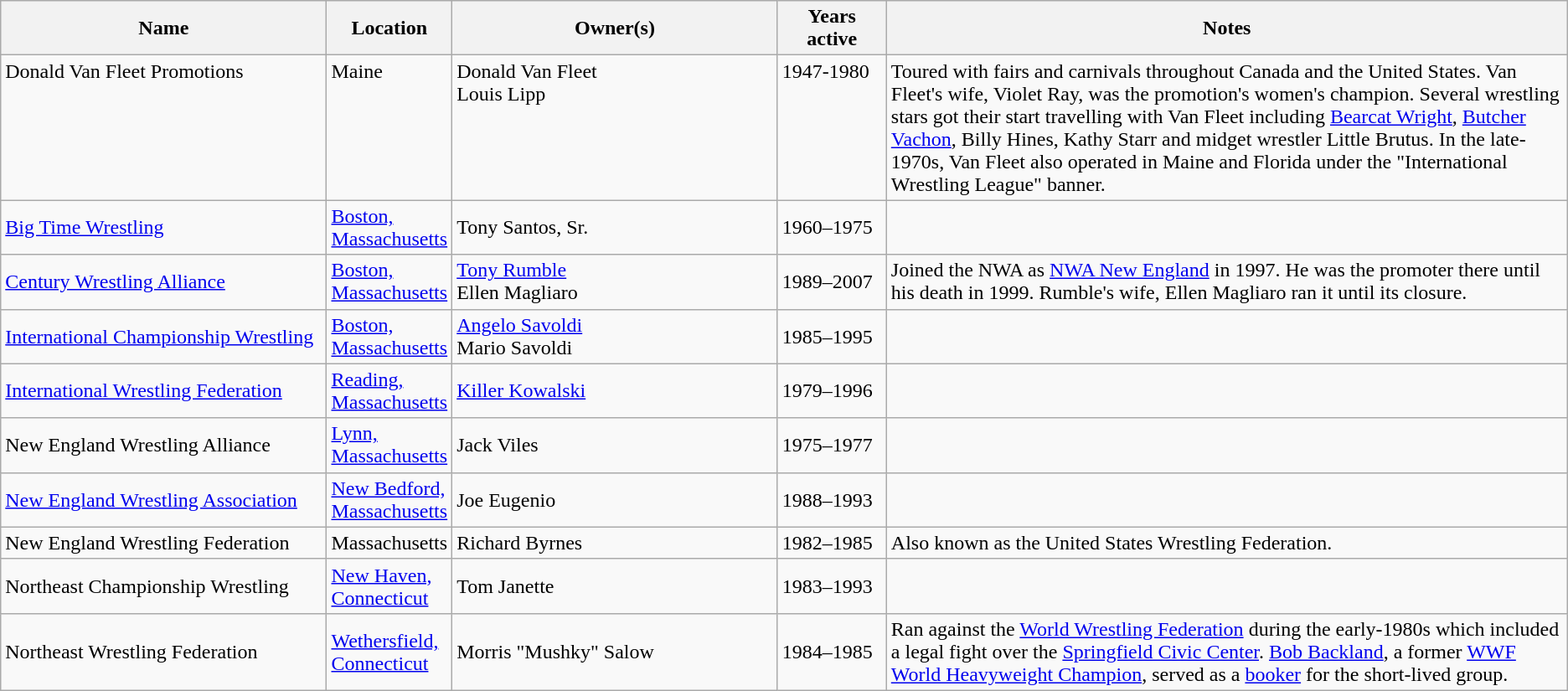<table class=wikitable>
<tr>
<th width="21%">Name</th>
<th width="7%">Location</th>
<th width="21%">Owner(s)</th>
<th width="7%">Years active</th>
<th width="55%">Notes</th>
</tr>
<tr valign="top">
<td>Donald Van Fleet Promotions</td>
<td>Maine</td>
<td>Donald Van Fleet<br>Louis Lipp</td>
<td>1947-1980</td>
<td>Toured with fairs and carnivals throughout Canada and the United States. Van Fleet's wife, Violet Ray, was the promotion's women's champion. Several wrestling stars got their start travelling with Van Fleet including <a href='#'>Bearcat Wright</a>, <a href='#'>Butcher Vachon</a>, Billy Hines, Kathy Starr and midget wrestler Little Brutus. In the late-1970s, Van Fleet also operated in Maine and Florida under the "International Wrestling League" banner.</td>
</tr>
<tr>
<td><a href='#'>Big Time Wrestling</a></td>
<td><a href='#'>Boston, Massachusetts</a></td>
<td>Tony Santos, Sr.</td>
<td>1960–1975</td>
<td></td>
</tr>
<tr>
<td><a href='#'>Century Wrestling Alliance</a></td>
<td><a href='#'>Boston, Massachusetts</a></td>
<td><a href='#'>Tony Rumble</a><br>Ellen Magliaro</td>
<td>1989–2007</td>
<td>Joined the NWA as <a href='#'>NWA New England</a> in 1997. He was the promoter there until his death in 1999. Rumble's wife, Ellen Magliaro ran it until its closure.</td>
</tr>
<tr>
<td><a href='#'>International Championship Wrestling</a></td>
<td><a href='#'>Boston, Massachusetts</a></td>
<td><a href='#'>Angelo Savoldi</a><br>Mario Savoldi</td>
<td>1985–1995</td>
<td></td>
</tr>
<tr>
<td><a href='#'>International Wrestling Federation</a></td>
<td><a href='#'>Reading, Massachusetts</a></td>
<td><a href='#'>Killer Kowalski</a></td>
<td>1979–1996</td>
<td></td>
</tr>
<tr>
<td>New England Wrestling Alliance</td>
<td><a href='#'>Lynn, Massachusetts</a></td>
<td>Jack Viles</td>
<td>1975–1977</td>
<td></td>
</tr>
<tr>
<td><a href='#'>New England Wrestling Association</a></td>
<td><a href='#'>New Bedford, Massachusetts</a></td>
<td>Joe Eugenio</td>
<td>1988–1993</td>
<td></td>
</tr>
<tr>
<td>New England Wrestling Federation</td>
<td>Massachusetts</td>
<td>Richard Byrnes</td>
<td>1982–1985</td>
<td>Also known as the United States Wrestling Federation.</td>
</tr>
<tr>
<td>Northeast Championship Wrestling</td>
<td><a href='#'>New Haven, Connecticut</a></td>
<td>Tom Janette</td>
<td>1983–1993</td>
<td></td>
</tr>
<tr>
<td>Northeast Wrestling Federation</td>
<td><a href='#'>Wethersfield, Connecticut</a></td>
<td>Morris "Mushky" Salow</td>
<td>1984–1985</td>
<td>Ran against the <a href='#'>World Wrestling Federation</a> during the early-1980s which included a legal fight over the <a href='#'>Springfield Civic Center</a>. <a href='#'>Bob Backland</a>, a former <a href='#'>WWF World Heavyweight Champion</a>, served as a <a href='#'>booker</a> for the short-lived group.</td>
</tr>
</table>
